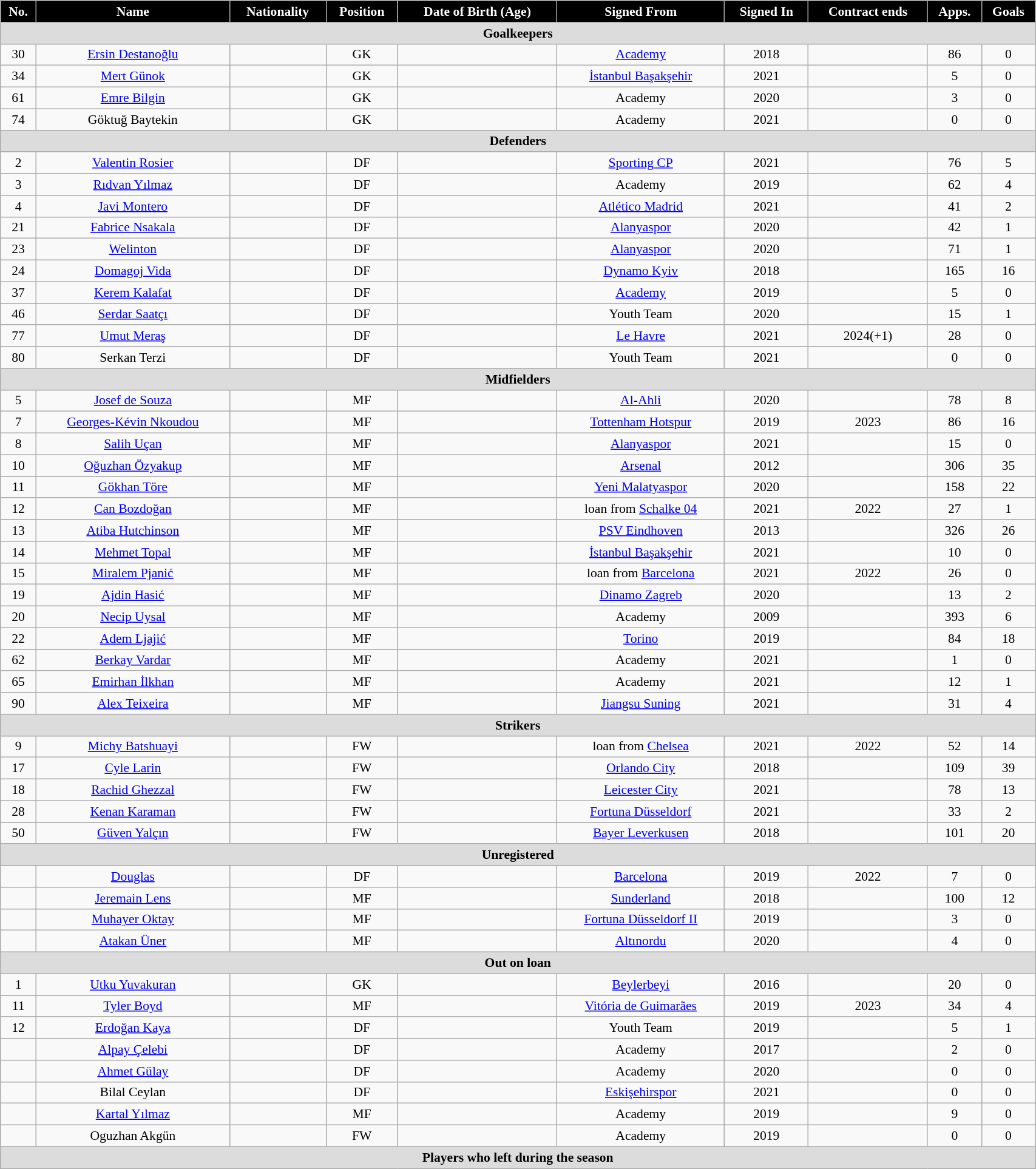<table class="wikitable" style="text-align:center; font-size:90%; width:90%;">
<tr>
<th style="background:#000000; color:white; text-align:center;">No.</th>
<th style="background:#000000; color:white; text-align:center;">Name</th>
<th style="background:#000000; color:white; text-align:center;">Nationality</th>
<th style="background:#000000; color:white; text-align:center;">Position</th>
<th style="background:#000000; color:white; text-align:center;">Date of Birth (Age)</th>
<th style="background:#000000; color:white; text-align:center;">Signed From</th>
<th style="background:#000000; color:white; text-align:center;">Signed In</th>
<th style="background:#000000; color:white; text-align:center;">Contract ends</th>
<th style="background:#000000; color:white; text-align:center;">Apps.</th>
<th style="background:#000000; color:white; text-align:center;">Goals</th>
</tr>
<tr>
<th colspan="10" style="background:#dcdcdc; text-align:center">Goalkeepers</th>
</tr>
<tr>
<td>30</td>
<td><a href='#'>Ersin Destanoğlu</a></td>
<td></td>
<td>GK</td>
<td></td>
<td><a href='#'>Academy</a></td>
<td>2018</td>
<td></td>
<td>86</td>
<td>0</td>
</tr>
<tr>
<td>34</td>
<td><a href='#'>Mert Günok</a></td>
<td></td>
<td>GK</td>
<td></td>
<td><a href='#'>İstanbul Başakşehir</a></td>
<td>2021</td>
<td></td>
<td>5</td>
<td>0</td>
</tr>
<tr>
<td>61</td>
<td><a href='#'>Emre Bilgin</a></td>
<td></td>
<td>GK</td>
<td></td>
<td>Academy</td>
<td>2020</td>
<td></td>
<td>3</td>
<td>0</td>
</tr>
<tr>
<td>74</td>
<td>Göktuğ Baytekin</td>
<td></td>
<td>GK</td>
<td></td>
<td>Academy</td>
<td>2021</td>
<td></td>
<td>0</td>
<td>0</td>
</tr>
<tr>
<th colspan="10" style="background:#dcdcdc; text-align:center">Defenders</th>
</tr>
<tr>
<td>2</td>
<td><a href='#'>Valentin Rosier</a></td>
<td></td>
<td>DF</td>
<td></td>
<td><a href='#'>Sporting CP</a></td>
<td>2021</td>
<td></td>
<td>76</td>
<td>5</td>
</tr>
<tr>
<td>3</td>
<td><a href='#'>Rıdvan Yılmaz</a></td>
<td></td>
<td>DF</td>
<td></td>
<td>Academy</td>
<td>2019</td>
<td></td>
<td>62</td>
<td>4</td>
</tr>
<tr>
<td>4</td>
<td><a href='#'>Javi Montero</a></td>
<td></td>
<td>DF</td>
<td></td>
<td><a href='#'>Atlético Madrid</a></td>
<td>2021</td>
<td></td>
<td>41</td>
<td>2</td>
</tr>
<tr>
<td>21</td>
<td><a href='#'>Fabrice Nsakala</a></td>
<td></td>
<td>DF</td>
<td></td>
<td><a href='#'>Alanyaspor</a></td>
<td>2020</td>
<td></td>
<td>42</td>
<td>1</td>
</tr>
<tr>
<td>23</td>
<td><a href='#'>Welinton</a></td>
<td></td>
<td>DF</td>
<td></td>
<td><a href='#'>Alanyaspor</a></td>
<td>2020</td>
<td></td>
<td>71</td>
<td>1</td>
</tr>
<tr>
<td>24</td>
<td><a href='#'>Domagoj Vida</a></td>
<td></td>
<td>DF</td>
<td></td>
<td><a href='#'>Dynamo Kyiv</a></td>
<td>2018</td>
<td></td>
<td>165</td>
<td>16</td>
</tr>
<tr>
<td>37</td>
<td><a href='#'>Kerem Kalafat</a></td>
<td></td>
<td>DF</td>
<td></td>
<td><a href='#'>Academy</a></td>
<td>2019</td>
<td></td>
<td>5</td>
<td>0</td>
</tr>
<tr>
<td>46</td>
<td><a href='#'>Serdar Saatçı</a></td>
<td></td>
<td>DF</td>
<td></td>
<td>Youth Team</td>
<td>2020</td>
<td></td>
<td>15</td>
<td>1</td>
</tr>
<tr>
<td>77</td>
<td><a href='#'>Umut Meraş</a></td>
<td></td>
<td>DF</td>
<td></td>
<td><a href='#'>Le Havre</a></td>
<td>2021</td>
<td>2024(+1)</td>
<td>28</td>
<td>0</td>
</tr>
<tr>
<td>80</td>
<td>Serkan Terzi</td>
<td></td>
<td>DF</td>
<td></td>
<td>Youth Team</td>
<td>2021</td>
<td></td>
<td>0</td>
<td>0</td>
</tr>
<tr>
<th colspan="10" style="background:#dcdcdc; text-align:center">Midfielders</th>
</tr>
<tr>
<td>5</td>
<td><a href='#'>Josef de Souza</a></td>
<td></td>
<td>MF</td>
<td></td>
<td><a href='#'>Al-Ahli</a></td>
<td>2020</td>
<td></td>
<td>78</td>
<td>8</td>
</tr>
<tr>
<td>7</td>
<td><a href='#'>Georges-Kévin Nkoudou</a></td>
<td></td>
<td>MF</td>
<td></td>
<td><a href='#'>Tottenham Hotspur</a></td>
<td>2019</td>
<td>2023</td>
<td>86</td>
<td>16</td>
</tr>
<tr>
<td>8</td>
<td><a href='#'>Salih Uçan</a></td>
<td></td>
<td>MF</td>
<td></td>
<td><a href='#'>Alanyaspor</a></td>
<td>2021</td>
<td></td>
<td>15</td>
<td>0</td>
</tr>
<tr>
<td>10</td>
<td><a href='#'>Oğuzhan Özyakup</a></td>
<td></td>
<td>MF</td>
<td></td>
<td><a href='#'>Arsenal</a></td>
<td>2012</td>
<td></td>
<td>306</td>
<td>35</td>
</tr>
<tr>
<td>11</td>
<td><a href='#'>Gökhan Töre</a></td>
<td></td>
<td>MF</td>
<td></td>
<td><a href='#'>Yeni Malatyaspor</a></td>
<td>2020</td>
<td></td>
<td>158</td>
<td>22</td>
</tr>
<tr>
<td>12</td>
<td><a href='#'>Can Bozdoğan</a></td>
<td></td>
<td>MF</td>
<td></td>
<td>loan from <a href='#'>Schalke 04</a></td>
<td>2021</td>
<td>2022</td>
<td>27</td>
<td>1</td>
</tr>
<tr>
<td>13</td>
<td><a href='#'>Atiba Hutchinson</a></td>
<td></td>
<td>MF</td>
<td></td>
<td><a href='#'>PSV Eindhoven</a></td>
<td>2013</td>
<td></td>
<td>326</td>
<td>26</td>
</tr>
<tr>
<td>14</td>
<td><a href='#'>Mehmet Topal</a></td>
<td></td>
<td>MF</td>
<td></td>
<td><a href='#'>İstanbul Başakşehir</a></td>
<td>2021</td>
<td></td>
<td>10</td>
<td>0</td>
</tr>
<tr>
<td>15</td>
<td><a href='#'>Miralem Pjanić</a></td>
<td></td>
<td>MF</td>
<td></td>
<td>loan from <a href='#'>Barcelona</a></td>
<td>2021</td>
<td>2022</td>
<td>26</td>
<td>0</td>
</tr>
<tr>
<td>19</td>
<td><a href='#'>Ajdin Hasić</a></td>
<td></td>
<td>MF</td>
<td></td>
<td><a href='#'>Dinamo Zagreb</a></td>
<td>2020</td>
<td></td>
<td>13</td>
<td>2</td>
</tr>
<tr>
<td>20</td>
<td><a href='#'>Necip Uysal</a></td>
<td></td>
<td>MF</td>
<td></td>
<td>Academy</td>
<td>2009</td>
<td></td>
<td>393</td>
<td>6</td>
</tr>
<tr>
<td>22</td>
<td><a href='#'>Adem Ljajić</a></td>
<td></td>
<td>MF</td>
<td></td>
<td><a href='#'>Torino</a></td>
<td>2019</td>
<td></td>
<td>84</td>
<td>18</td>
</tr>
<tr>
<td>62</td>
<td><a href='#'>Berkay Vardar</a></td>
<td></td>
<td>MF</td>
<td></td>
<td>Academy</td>
<td>2021</td>
<td></td>
<td>1</td>
<td>0</td>
</tr>
<tr>
<td>65</td>
<td><a href='#'>Emirhan İlkhan</a></td>
<td></td>
<td>MF</td>
<td></td>
<td>Academy</td>
<td>2021</td>
<td></td>
<td>12</td>
<td>1</td>
</tr>
<tr>
<td>90</td>
<td><a href='#'>Alex Teixeira</a></td>
<td></td>
<td>MF</td>
<td></td>
<td><a href='#'>Jiangsu Suning</a></td>
<td>2021</td>
<td></td>
<td>31</td>
<td>4</td>
</tr>
<tr>
<th colspan="10" style="background:#dcdcdc; text-align:center">Strikers</th>
</tr>
<tr>
<td>9</td>
<td><a href='#'>Michy Batshuayi</a></td>
<td></td>
<td>FW</td>
<td></td>
<td>loan from <a href='#'>Chelsea</a></td>
<td>2021</td>
<td>2022</td>
<td>52</td>
<td>14</td>
</tr>
<tr>
<td>17</td>
<td><a href='#'>Cyle Larin</a></td>
<td></td>
<td>FW</td>
<td></td>
<td><a href='#'>Orlando City</a></td>
<td>2018</td>
<td></td>
<td>109</td>
<td>39</td>
</tr>
<tr>
<td>18</td>
<td><a href='#'>Rachid Ghezzal</a></td>
<td></td>
<td>FW</td>
<td></td>
<td><a href='#'>Leicester City</a></td>
<td>2021</td>
<td></td>
<td>78</td>
<td>13</td>
</tr>
<tr>
<td>28</td>
<td><a href='#'>Kenan Karaman</a></td>
<td></td>
<td>FW</td>
<td></td>
<td><a href='#'>Fortuna Düsseldorf</a></td>
<td>2021</td>
<td></td>
<td>33</td>
<td>2</td>
</tr>
<tr>
<td>50</td>
<td><a href='#'>Güven Yalçın</a></td>
<td></td>
<td>FW</td>
<td></td>
<td><a href='#'>Bayer Leverkusen</a></td>
<td>2018</td>
<td></td>
<td>101</td>
<td>20</td>
</tr>
<tr>
<th colspan="10" style="background:#dcdcdc; text-align:center">Unregistered</th>
</tr>
<tr>
<td></td>
<td><a href='#'>Douglas</a></td>
<td></td>
<td>DF</td>
<td></td>
<td><a href='#'>Barcelona</a></td>
<td>2019</td>
<td>2022</td>
<td>7</td>
<td>0</td>
</tr>
<tr>
<td></td>
<td><a href='#'>Jeremain Lens</a></td>
<td></td>
<td>MF</td>
<td></td>
<td><a href='#'>Sunderland</a></td>
<td>2018</td>
<td></td>
<td>100</td>
<td>12</td>
</tr>
<tr>
<td></td>
<td><a href='#'>Muhayer Oktay</a></td>
<td></td>
<td>MF</td>
<td></td>
<td><a href='#'>Fortuna Düsseldorf II</a></td>
<td>2019</td>
<td></td>
<td>3</td>
<td>0</td>
</tr>
<tr>
<td></td>
<td><a href='#'>Atakan Üner</a></td>
<td></td>
<td>MF</td>
<td></td>
<td><a href='#'>Altınordu</a></td>
<td>2020</td>
<td></td>
<td>4</td>
<td>0</td>
</tr>
<tr>
<th colspan="10" style="background:#dcdcdc; text-align:center">Out on loan</th>
</tr>
<tr>
<td>1</td>
<td><a href='#'>Utku Yuvakuran</a></td>
<td></td>
<td>GK</td>
<td></td>
<td><a href='#'>Beylerbeyi</a></td>
<td>2016</td>
<td></td>
<td>20</td>
<td>0</td>
</tr>
<tr>
<td>11</td>
<td><a href='#'>Tyler Boyd</a></td>
<td></td>
<td>MF</td>
<td></td>
<td><a href='#'>Vitória de Guimarães</a></td>
<td>2019</td>
<td>2023</td>
<td>34</td>
<td>4</td>
</tr>
<tr>
<td>12</td>
<td><a href='#'>Erdoğan Kaya</a></td>
<td></td>
<td>DF</td>
<td></td>
<td>Youth Team</td>
<td>2019</td>
<td></td>
<td>5</td>
<td>1</td>
</tr>
<tr>
<td></td>
<td><a href='#'>Alpay Çelebi</a></td>
<td></td>
<td>DF</td>
<td></td>
<td>Academy</td>
<td>2017</td>
<td></td>
<td>2</td>
<td>0</td>
</tr>
<tr>
<td></td>
<td><a href='#'>Ahmet Gülay</a></td>
<td></td>
<td>DF</td>
<td></td>
<td>Academy</td>
<td>2020</td>
<td></td>
<td>0</td>
<td>0</td>
</tr>
<tr>
<td></td>
<td>Bilal Ceylan</td>
<td></td>
<td>DF</td>
<td></td>
<td><a href='#'>Eskişehirspor</a></td>
<td>2021</td>
<td></td>
<td>0</td>
<td>0</td>
</tr>
<tr>
<td></td>
<td><a href='#'>Kartal Yılmaz</a></td>
<td></td>
<td>MF</td>
<td></td>
<td>Academy</td>
<td>2019</td>
<td></td>
<td>9</td>
<td>0</td>
</tr>
<tr>
<td></td>
<td>Oguzhan Akgün</td>
<td></td>
<td>FW</td>
<td></td>
<td>Academy</td>
<td>2019</td>
<td></td>
<td>0</td>
<td>0</td>
</tr>
<tr>
<th colspan="10" style="background:#dcdcdc; text-align:center">Players who left during the season</th>
</tr>
</table>
